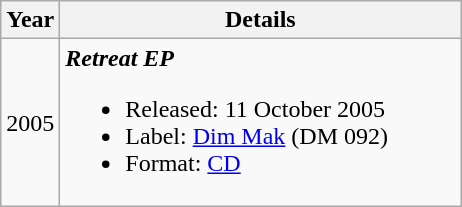<table class="wikitable">
<tr>
<th>Year</th>
<th width="260">Details</th>
</tr>
<tr>
<td>2005</td>
<td><strong><em>Retreat EP</em></strong><br><ul><li>Released: 11 October 2005</li><li>Label: <a href='#'>Dim Mak</a> (DM 092)</li><li>Format: <a href='#'>CD</a></li></ul></td>
</tr>
</table>
